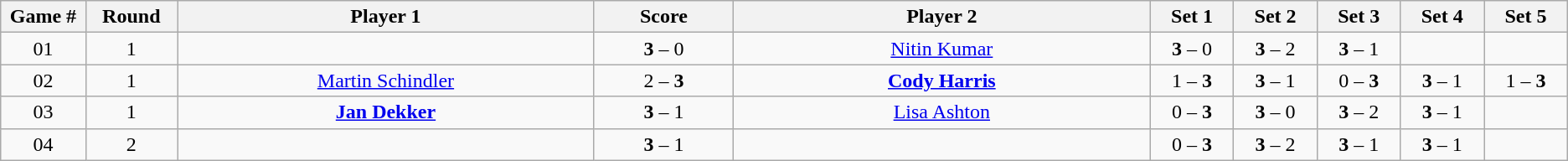<table class="wikitable">
<tr>
<th width="2%">Game #</th>
<th width="2%">Round</th>
<th width="15%">Player 1</th>
<th width="5%">Score</th>
<th width="15%">Player 2</th>
<th width="3%">Set 1</th>
<th width="3%">Set 2</th>
<th width="3%">Set 3</th>
<th width="3%">Set 4</th>
<th width="3%">Set 5</th>
</tr>
<tr style=text-align:center;">
<td>01</td>
<td>1</td>
<td></td>
<td><strong>3</strong> – 0</td>
<td><a href='#'>Nitin Kumar</a> </td>
<td><strong>3</strong> – 0</td>
<td><strong>3</strong> – 2</td>
<td><strong>3</strong> – 1</td>
<td></td>
<td></td>
</tr>
<tr style=text-align:center;">
<td>02</td>
<td>1</td>
<td> <a href='#'>Martin Schindler</a></td>
<td>2 – <strong>3</strong></td>
<td><strong><a href='#'>Cody Harris</a></strong> </td>
<td>1 – <strong>3</strong></td>
<td><strong>3</strong> – 1</td>
<td>0 – <strong>3</strong></td>
<td><strong>3</strong> – 1</td>
<td>1 – <strong>3</strong></td>
</tr>
<tr style=text-align:center;">
<td>03</td>
<td>1</td>
<td> <strong><a href='#'>Jan Dekker</a></strong></td>
<td><strong>3</strong> – 1</td>
<td><a href='#'>Lisa Ashton</a> </td>
<td>0 – <strong>3</strong></td>
<td><strong>3</strong> – 0</td>
<td><strong>3</strong> – 2</td>
<td><strong>3</strong> – 1</td>
<td></td>
</tr>
<tr style=text-align:center;">
<td>04</td>
<td>2</td>
<td></td>
<td><strong>3</strong> – 1</td>
<td></td>
<td>0 – <strong>3</strong></td>
<td><strong>3</strong> – 2</td>
<td><strong>3</strong> – 1</td>
<td><strong>3</strong> – 1</td>
<td></td>
</tr>
</table>
